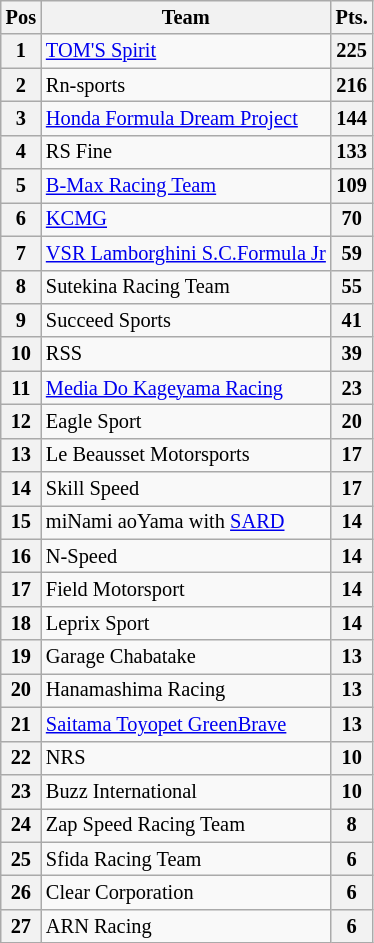<table class="wikitable" style="font-size: 85%">
<tr>
<th>Pos</th>
<th>Team</th>
<th>Pts.</th>
</tr>
<tr>
<th>1</th>
<td> <a href='#'>TOM'S Spirit</a></td>
<th>225</th>
</tr>
<tr>
<th>2</th>
<td> Rn-sports</td>
<th>216</th>
</tr>
<tr>
<th>3</th>
<td> <a href='#'>Honda Formula Dream Project</a></td>
<th>144</th>
</tr>
<tr>
<th>4</th>
<td> RS Fine</td>
<th>133</th>
</tr>
<tr>
<th>5</th>
<td> <a href='#'>B-Max Racing Team</a></td>
<th>109</th>
</tr>
<tr>
<th>6</th>
<td> <a href='#'>KCMG</a></td>
<th>70</th>
</tr>
<tr>
<th>7</th>
<td> <a href='#'>VSR Lamborghini S.C.Formula Jr</a></td>
<th>59</th>
</tr>
<tr>
<th>8</th>
<td> Sutekina Racing Team</td>
<th>55</th>
</tr>
<tr>
<th>9</th>
<td> Succeed Sports</td>
<th>41</th>
</tr>
<tr>
<th>10</th>
<td> RSS</td>
<th>39</th>
</tr>
<tr>
<th>11</th>
<td> <a href='#'>Media Do Kageyama Racing</a></td>
<th>23</th>
</tr>
<tr>
<th>12</th>
<td> Eagle Sport</td>
<th>20</th>
</tr>
<tr>
<th>13</th>
<td> Le Beausset Motorsports</td>
<th>17</th>
</tr>
<tr>
<th>14</th>
<td> Skill Speed</td>
<th>17</th>
</tr>
<tr>
<th>15</th>
<td> miNami aoYama with <a href='#'>SARD</a></td>
<th>14</th>
</tr>
<tr>
<th>16</th>
<td> N-Speed</td>
<th>14</th>
</tr>
<tr>
<th>17</th>
<td> Field Motorsport</td>
<th>14</th>
</tr>
<tr>
<th>18</th>
<td> Leprix Sport</td>
<th>14</th>
</tr>
<tr>
<th>19</th>
<td> Garage Chabatake</td>
<th>13</th>
</tr>
<tr>
<th>20</th>
<td> Hanamashima Racing</td>
<th>13</th>
</tr>
<tr>
<th>21</th>
<td> <a href='#'>Saitama Toyopet GreenBrave</a></td>
<th>13</th>
</tr>
<tr>
<th>22</th>
<td> NRS</td>
<th>10</th>
</tr>
<tr>
<th>23</th>
<td> Buzz International</td>
<th>10</th>
</tr>
<tr>
<th>24</th>
<td> Zap Speed Racing Team</td>
<th>8</th>
</tr>
<tr>
<th>25</th>
<td> Sfida Racing Team</td>
<th>6</th>
</tr>
<tr>
<th>26</th>
<td> Clear Corporation</td>
<th>6</th>
</tr>
<tr>
<th>27</th>
<td> ARN Racing</td>
<th>6</th>
</tr>
</table>
